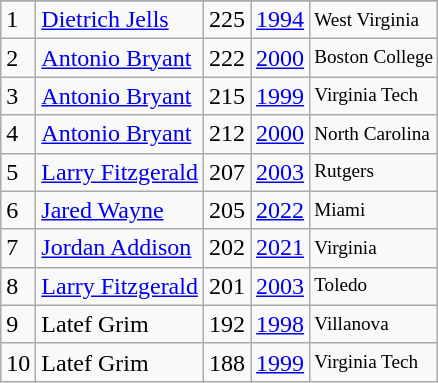<table class="wikitable">
<tr>
</tr>
<tr>
<td>1</td>
<td><a href='#'>Dietrich Jells</a></td>
<td>225</td>
<td><a href='#'>1994</a></td>
<td style="font-size:80%;">West Virginia</td>
</tr>
<tr>
<td>2</td>
<td><a href='#'>Antonio Bryant</a></td>
<td>222</td>
<td><a href='#'>2000</a></td>
<td style="font-size:80%;">Boston College</td>
</tr>
<tr>
<td>3</td>
<td><a href='#'>Antonio Bryant</a></td>
<td>215</td>
<td><a href='#'>1999</a></td>
<td style="font-size:80%;">Virginia Tech</td>
</tr>
<tr>
<td>4</td>
<td><a href='#'>Antonio Bryant</a></td>
<td>212</td>
<td><a href='#'>2000</a></td>
<td style="font-size:80%;">North Carolina</td>
</tr>
<tr>
<td>5</td>
<td><a href='#'>Larry Fitzgerald</a></td>
<td>207</td>
<td><a href='#'>2003</a></td>
<td style="font-size:80%;">Rutgers</td>
</tr>
<tr>
<td>6</td>
<td><a href='#'>Jared Wayne</a></td>
<td>205</td>
<td><a href='#'>2022</a></td>
<td style="font-size:80%;">Miami</td>
</tr>
<tr>
<td>7</td>
<td><a href='#'>Jordan Addison</a></td>
<td>202</td>
<td><a href='#'>2021</a></td>
<td style="font-size:80%;">Virginia</td>
</tr>
<tr>
<td>8</td>
<td><a href='#'>Larry Fitzgerald</a></td>
<td>201</td>
<td><a href='#'>2003</a></td>
<td style="font-size:80%;">Toledo</td>
</tr>
<tr>
<td>9</td>
<td>Latef Grim</td>
<td>192</td>
<td><a href='#'>1998</a></td>
<td style="font-size:80%;">Villanova</td>
</tr>
<tr>
<td>10</td>
<td>Latef Grim</td>
<td>188</td>
<td><a href='#'>1999</a></td>
<td style="font-size:80%;">Virginia Tech</td>
</tr>
</table>
